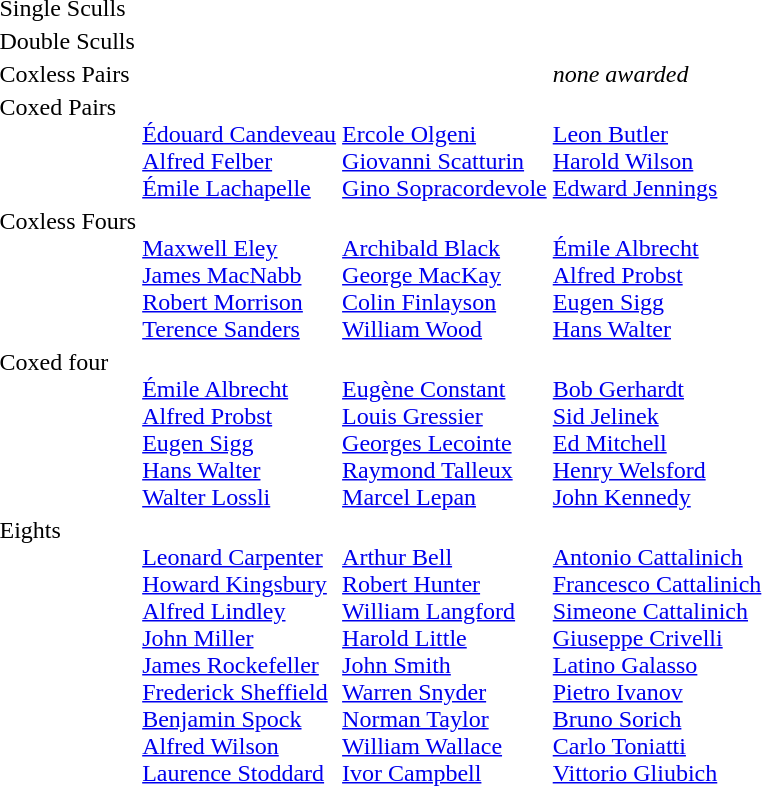<table>
<tr valign="top">
<td>Single Sculls<br></td>
<td></td>
<td></td>
<td></td>
</tr>
<tr valign="top">
<td>Double Sculls<br></td>
<td></td>
<td></td>
<td></td>
</tr>
<tr valign="top">
<td>Coxless Pairs<br></td>
<td></td>
<td></td>
<td><em>none awarded</em></td>
</tr>
<tr valign="top">
<td>Coxed Pairs<br></td>
<td><br><a href='#'>Édouard Candeveau</a><br><a href='#'>Alfred Felber</a><br><a href='#'>Émile Lachapelle</a></td>
<td><br><a href='#'>Ercole Olgeni</a><br><a href='#'>Giovanni Scatturin</a><br><a href='#'>Gino Sopracordevole</a></td>
<td><br><a href='#'>Leon Butler</a><br><a href='#'>Harold Wilson</a><br><a href='#'>Edward Jennings</a></td>
</tr>
<tr valign="top">
<td>Coxless Fours<br></td>
<td><br><a href='#'>Maxwell Eley</a><br><a href='#'>James MacNabb</a><br><a href='#'>Robert Morrison</a><br><a href='#'>Terence Sanders</a></td>
<td><br><a href='#'>Archibald Black</a><br><a href='#'>George MacKay</a><br><a href='#'>Colin Finlayson</a><br><a href='#'>William Wood</a></td>
<td><br><a href='#'>Émile Albrecht</a><br><a href='#'>Alfred Probst</a><br><a href='#'>Eugen Sigg</a><br><a href='#'>Hans Walter</a></td>
</tr>
<tr valign="top">
<td>Coxed four<br></td>
<td><br><a href='#'>Émile Albrecht</a><br><a href='#'>Alfred Probst</a><br><a href='#'>Eugen Sigg</a><br><a href='#'>Hans Walter</a><br><a href='#'>Walter Lossli</a></td>
<td><br><a href='#'>Eugène Constant</a><br><a href='#'>Louis Gressier</a><br><a href='#'>Georges Lecointe</a><br><a href='#'>Raymond Talleux</a><br><a href='#'>Marcel Lepan</a></td>
<td><br><a href='#'>Bob Gerhardt</a><br><a href='#'>Sid Jelinek</a><br><a href='#'>Ed Mitchell</a><br><a href='#'>Henry Welsford</a><br><a href='#'>John Kennedy</a></td>
</tr>
<tr valign="top">
<td>Eights<br></td>
<td><br><a href='#'>Leonard Carpenter</a><br><a href='#'>Howard Kingsbury</a><br><a href='#'>Alfred Lindley</a><br><a href='#'>John Miller</a><br><a href='#'>James Rockefeller</a><br><a href='#'>Frederick Sheffield</a><br><a href='#'>Benjamin Spock</a><br><a href='#'>Alfred Wilson</a><br><a href='#'>Laurence Stoddard</a></td>
<td><br><a href='#'>Arthur Bell</a><br><a href='#'>Robert Hunter</a><br><a href='#'>William Langford</a><br><a href='#'>Harold Little</a><br><a href='#'>John Smith</a><br><a href='#'>Warren Snyder</a><br><a href='#'>Norman Taylor</a><br><a href='#'>William Wallace</a><br><a href='#'>Ivor Campbell</a></td>
<td><br><a href='#'>Antonio Cattalinich</a><br><a href='#'>Francesco Cattalinich</a><br><a href='#'>Simeone Cattalinich</a><br><a href='#'>Giuseppe Crivelli</a><br><a href='#'>Latino Galasso</a><br><a href='#'>Pietro Ivanov</a><br><a href='#'>Bruno Sorich</a><br><a href='#'>Carlo Toniatti</a><br><a href='#'>Vittorio Gliubich</a></td>
</tr>
</table>
